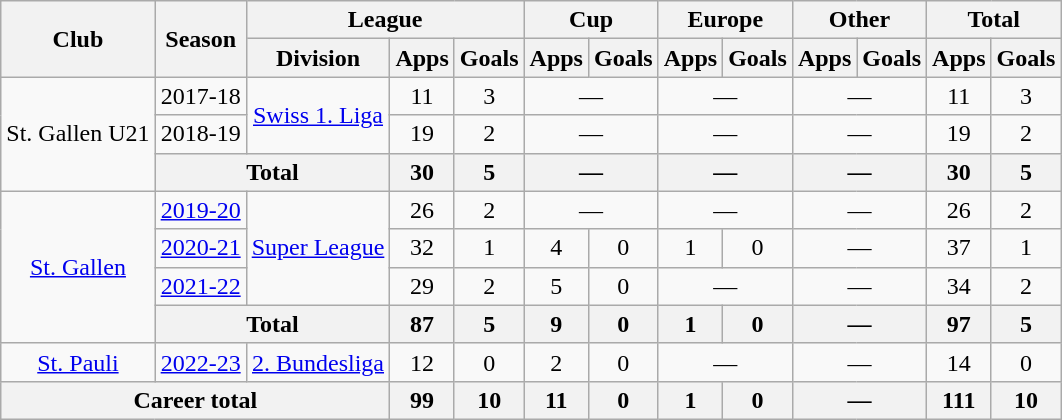<table class="wikitable" style="text-align: center;">
<tr>
<th rowspan="2">Club</th>
<th rowspan="2">Season</th>
<th colspan="3">League</th>
<th colspan="2">Cup</th>
<th colspan="2">Europe</th>
<th colspan="2">Other</th>
<th colspan="2">Total</th>
</tr>
<tr>
<th>Division</th>
<th>Apps</th>
<th>Goals</th>
<th>Apps</th>
<th>Goals</th>
<th>Apps</th>
<th>Goals</th>
<th>Apps</th>
<th>Goals</th>
<th>Apps</th>
<th>Goals</th>
</tr>
<tr>
<td rowspan="3">St. Gallen U21</td>
<td>2017-18</td>
<td rowspan="2"><a href='#'>Swiss 1. Liga</a></td>
<td>11</td>
<td>3</td>
<td colspan="2">—</td>
<td colspan="2">—</td>
<td colspan="2">—</td>
<td>11</td>
<td>3</td>
</tr>
<tr>
<td>2018-19</td>
<td>19</td>
<td>2</td>
<td colspan="2">—</td>
<td colspan="2">—</td>
<td colspan="2">—</td>
<td>19</td>
<td>2</td>
</tr>
<tr>
<th colspan="2">Total</th>
<th>30</th>
<th>5</th>
<th colspan="2">—</th>
<th colspan="2">—</th>
<th colspan="2">—</th>
<th>30</th>
<th>5</th>
</tr>
<tr>
<td rowspan="4"><a href='#'>St. Gallen</a></td>
<td><a href='#'>2019-20</a></td>
<td rowspan="3"><a href='#'>Super League</a></td>
<td>26</td>
<td>2</td>
<td colspan="2">—</td>
<td colspan="2">—</td>
<td colspan="2">—</td>
<td>26</td>
<td>2</td>
</tr>
<tr>
<td><a href='#'>2020-21</a></td>
<td>32</td>
<td>1</td>
<td>4</td>
<td>0</td>
<td>1</td>
<td>0</td>
<td colspan="2">—</td>
<td>37</td>
<td>1</td>
</tr>
<tr>
<td><a href='#'>2021-22</a></td>
<td>29</td>
<td>2</td>
<td>5</td>
<td>0</td>
<td colspan="2">—</td>
<td colspan="2">—</td>
<td>34</td>
<td>2</td>
</tr>
<tr>
<th colspan="2">Total</th>
<th>87</th>
<th>5</th>
<th>9</th>
<th>0</th>
<th>1</th>
<th>0</th>
<th colspan="2">—</th>
<th>97</th>
<th>5</th>
</tr>
<tr>
<td><a href='#'>St. Pauli</a></td>
<td><a href='#'>2022-23</a></td>
<td><a href='#'>2. Bundesliga</a></td>
<td>12</td>
<td>0</td>
<td>2</td>
<td>0</td>
<td colspan="2">—</td>
<td colspan="2">—</td>
<td>14</td>
<td>0</td>
</tr>
<tr>
<th colspan="3">Career total</th>
<th>99</th>
<th>10</th>
<th>11</th>
<th>0</th>
<th>1</th>
<th>0</th>
<th colspan="2">—</th>
<th>111</th>
<th>10</th>
</tr>
</table>
